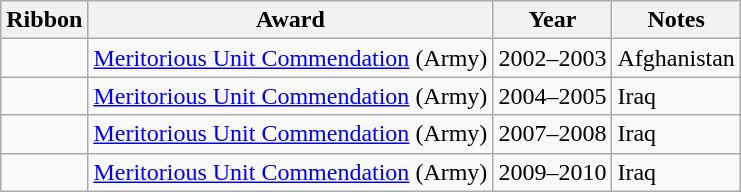<table class="wikitable">
<tr>
<th>Ribbon</th>
<th>Award</th>
<th>Year</th>
<th>Notes</th>
</tr>
<tr>
<td></td>
<td><a href='#'>Meritorious Unit Commendation</a> (Army)</td>
<td>2002–2003</td>
<td>Afghanistan</td>
</tr>
<tr>
<td></td>
<td><a href='#'>Meritorious Unit Commendation</a> (Army)</td>
<td>2004–2005</td>
<td>Iraq</td>
</tr>
<tr>
<td></td>
<td><a href='#'>Meritorious Unit Commendation</a> (Army)</td>
<td>2007–2008</td>
<td>Iraq</td>
</tr>
<tr>
<td></td>
<td><a href='#'>Meritorious Unit Commendation</a> (Army)</td>
<td>2009–2010</td>
<td>Iraq</td>
</tr>
</table>
